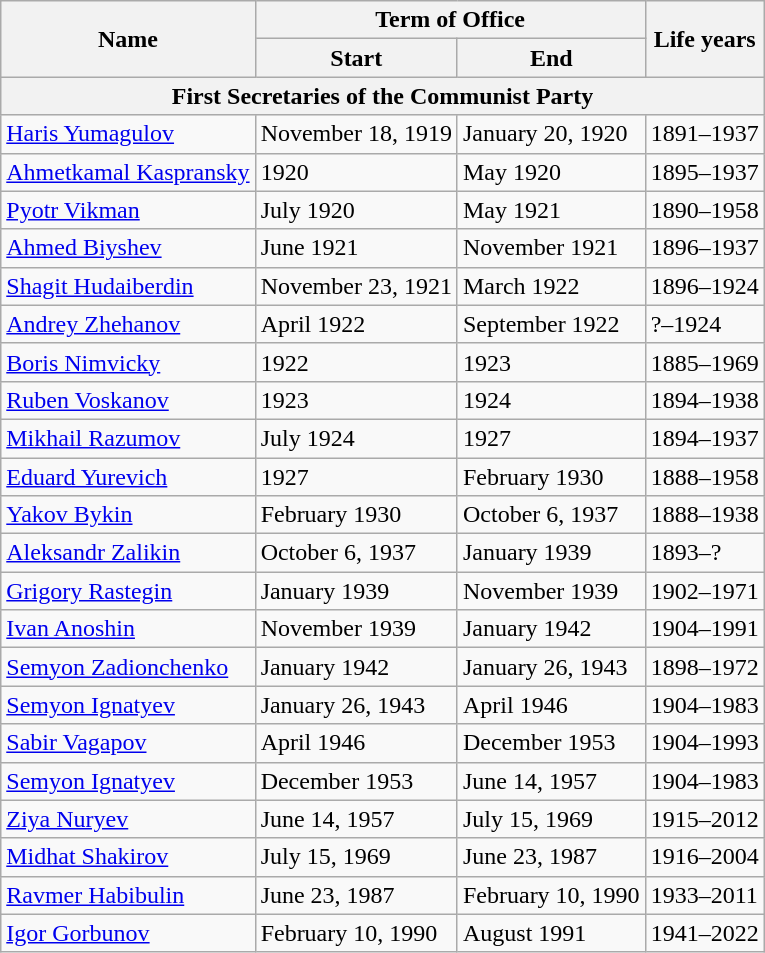<table class="wikitable">
<tr>
<th rowspan="2">Name</th>
<th colspan="2">Term of Office</th>
<th rowspan="2">Life years</th>
</tr>
<tr>
<th>Start</th>
<th>End</th>
</tr>
<tr>
<th colspan="4">First Secretaries of the Communist Party</th>
</tr>
<tr>
<td><a href='#'>Haris Yumagulov</a></td>
<td>November 18, 1919</td>
<td>January 20, 1920</td>
<td>1891–1937</td>
</tr>
<tr>
<td><a href='#'>Ahmetkamal Kaspransky</a></td>
<td>1920</td>
<td>May 1920</td>
<td>1895–1937</td>
</tr>
<tr>
<td><a href='#'>Pyotr Vikman</a></td>
<td>July 1920</td>
<td>May 1921</td>
<td>1890–1958</td>
</tr>
<tr>
<td><a href='#'>Ahmed Biyshev</a></td>
<td>June 1921</td>
<td>November 1921</td>
<td>1896–1937</td>
</tr>
<tr>
<td><a href='#'>Shagit Hudaiberdin</a></td>
<td>November 23, 1921</td>
<td>March 1922</td>
<td>1896–1924</td>
</tr>
<tr>
<td><a href='#'>Andrey Zhehanov</a></td>
<td>April 1922</td>
<td>September 1922</td>
<td>?–1924</td>
</tr>
<tr>
<td><a href='#'>Boris Nimvicky</a></td>
<td>1922</td>
<td>1923</td>
<td>1885–1969</td>
</tr>
<tr>
<td><a href='#'>Ruben Voskanov</a></td>
<td>1923</td>
<td>1924</td>
<td>1894–1938</td>
</tr>
<tr>
<td><a href='#'>Mikhail Razumov</a></td>
<td>July 1924</td>
<td>1927</td>
<td>1894–1937</td>
</tr>
<tr>
<td><a href='#'>Eduard Yurevich</a></td>
<td>1927</td>
<td>February 1930</td>
<td>1888–1958</td>
</tr>
<tr>
<td><a href='#'>Yakov Bykin</a></td>
<td>February 1930</td>
<td>October 6, 1937</td>
<td>1888–1938</td>
</tr>
<tr>
<td><a href='#'>Aleksandr Zalikin</a></td>
<td>October 6, 1937</td>
<td>January 1939</td>
<td>1893–?</td>
</tr>
<tr>
<td><a href='#'>Grigory Rastegin</a></td>
<td>January 1939</td>
<td>November 1939</td>
<td>1902–1971</td>
</tr>
<tr>
<td><a href='#'>Ivan Anoshin</a></td>
<td>November 1939</td>
<td>January 1942</td>
<td>1904–1991</td>
</tr>
<tr>
<td><a href='#'>Semyon Zadionchenko</a></td>
<td>January 1942</td>
<td>January 26, 1943</td>
<td>1898–1972</td>
</tr>
<tr>
<td><a href='#'>Semyon Ignatyev</a></td>
<td>January 26, 1943</td>
<td>April 1946</td>
<td>1904–1983</td>
</tr>
<tr>
<td><a href='#'>Sabir Vagapov</a></td>
<td>April 1946</td>
<td>December 1953</td>
<td>1904–1993</td>
</tr>
<tr>
<td><a href='#'>Semyon Ignatyev</a></td>
<td>December 1953</td>
<td>June 14, 1957</td>
<td>1904–1983</td>
</tr>
<tr>
<td><a href='#'>Ziya Nuryev</a></td>
<td>June 14, 1957</td>
<td>July 15, 1969</td>
<td>1915–2012</td>
</tr>
<tr>
<td><a href='#'>Midhat Shakirov</a></td>
<td>July 15, 1969</td>
<td>June 23, 1987</td>
<td>1916–2004</td>
</tr>
<tr>
<td><a href='#'>Ravmer Habibulin</a></td>
<td>June 23, 1987</td>
<td>February 10, 1990</td>
<td>1933–2011</td>
</tr>
<tr>
<td><a href='#'>Igor Gorbunov</a></td>
<td>February 10, 1990</td>
<td>August 1991</td>
<td>1941–2022</td>
</tr>
</table>
